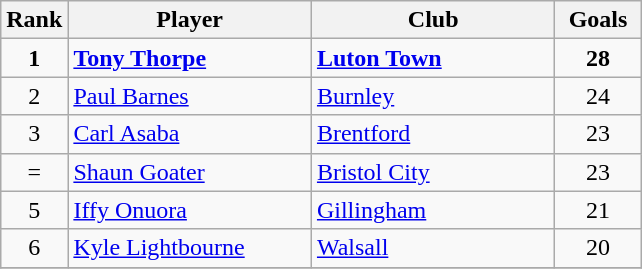<table class="wikitable" style="text-align: center;">
<tr>
<th width=20>Rank</th>
<th width=155>Player</th>
<th width=155>Club</th>
<th width=50>Goals</th>
</tr>
<tr>
<td><strong>1</strong></td>
<td align=left> <strong><a href='#'>Tony Thorpe</a></strong></td>
<td align=left><strong><a href='#'>Luton Town</a></strong></td>
<td><strong>28</strong></td>
</tr>
<tr>
<td>2</td>
<td align=left> <a href='#'>Paul Barnes</a></td>
<td align=left><a href='#'>Burnley</a></td>
<td>24</td>
</tr>
<tr>
<td>3</td>
<td align=left> <a href='#'>Carl Asaba</a></td>
<td align=left><a href='#'>Brentford</a></td>
<td>23</td>
</tr>
<tr>
<td>=</td>
<td align=left> <a href='#'>Shaun Goater</a></td>
<td align=left><a href='#'>Bristol City</a></td>
<td>23</td>
</tr>
<tr>
<td>5</td>
<td align=left> <a href='#'>Iffy Onuora</a></td>
<td align=left><a href='#'>Gillingham</a></td>
<td>21</td>
</tr>
<tr>
<td>6</td>
<td align=left> <a href='#'>Kyle Lightbourne</a></td>
<td align=left><a href='#'>Walsall</a></td>
<td>20</td>
</tr>
<tr>
</tr>
</table>
